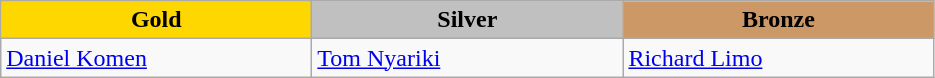<table class="wikitable" style="text-align:left">
<tr align="center">
<td width=200 bgcolor=gold><strong>Gold</strong></td>
<td width=200 bgcolor=silver><strong>Silver</strong></td>
<td width=200 bgcolor=CC9966><strong>Bronze</strong></td>
</tr>
<tr>
<td><a href='#'>Daniel Komen</a><br><em></em></td>
<td><a href='#'>Tom Nyariki</a><br><em></em></td>
<td><a href='#'>Richard Limo</a><br><em></em></td>
</tr>
</table>
